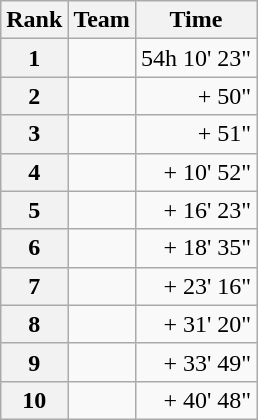<table class="wikitable">
<tr>
<th scope="col">Rank</th>
<th scope="col">Team</th>
<th scope="col">Time</th>
</tr>
<tr>
<th scope="row">1</th>
<td> </td>
<td align="right">54h 10' 23"</td>
</tr>
<tr>
<th scope="row">2</th>
<td> </td>
<td align="right">+ 50"</td>
</tr>
<tr>
<th scope="row">3</th>
<td> </td>
<td align="right">+ 51"</td>
</tr>
<tr>
<th scope="row">4</th>
<td> </td>
<td align="right">+ 10' 52"</td>
</tr>
<tr>
<th scope="row">5</th>
<td> </td>
<td align="right">+ 16' 23"</td>
</tr>
<tr>
<th scope="row">6</th>
<td> </td>
<td align="right">+ 18' 35"</td>
</tr>
<tr>
<th scope="row">7</th>
<td> </td>
<td align="right">+ 23' 16"</td>
</tr>
<tr>
<th scope="row">8</th>
<td> </td>
<td align="right">+ 31' 20"</td>
</tr>
<tr>
<th scope="row">9</th>
<td> </td>
<td align="right">+ 33' 49"</td>
</tr>
<tr>
<th scope="row">10</th>
<td> </td>
<td align="right">+ 40' 48"</td>
</tr>
</table>
